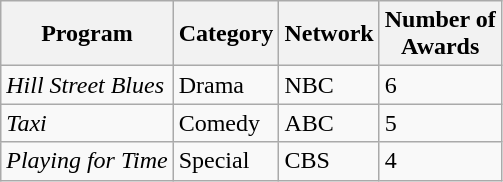<table class="wikitable">
<tr>
<th>Program</th>
<th>Category</th>
<th>Network</th>
<th>Number of<br>Awards</th>
</tr>
<tr>
<td><em>Hill Street Blues</em></td>
<td>Drama</td>
<td>NBC</td>
<td>6</td>
</tr>
<tr>
<td><em>Taxi</em></td>
<td>Comedy</td>
<td>ABC</td>
<td>5</td>
</tr>
<tr>
<td><em>Playing for Time</em></td>
<td>Special</td>
<td>CBS</td>
<td>4</td>
</tr>
</table>
